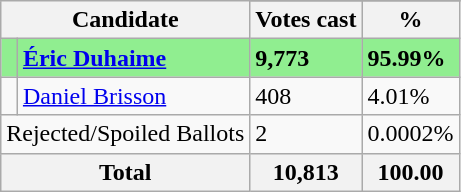<table class="wikitable">
<tr>
<th rowspan="2" colspan="2">Candidate</th>
</tr>
<tr>
<th>Votes cast</th>
<th>%</th>
</tr>
<tr style="background:lightgreen;">
<td></td>
<td><strong><a href='#'>Éric Duhaime</a></strong></td>
<td><strong>9,773</strong></td>
<td><strong>95.99%</strong></td>
</tr>
<tr>
<td></td>
<td><a href='#'>Daniel Brisson</a></td>
<td>408</td>
<td>4.01%</td>
</tr>
<tr>
<td colspan="2">Rejected/Spoiled Ballots</td>
<td>2</td>
<td>0.0002%</td>
</tr>
<tr>
<th colspan="2">Total</th>
<th>10,813</th>
<th>100.00</th>
</tr>
</table>
